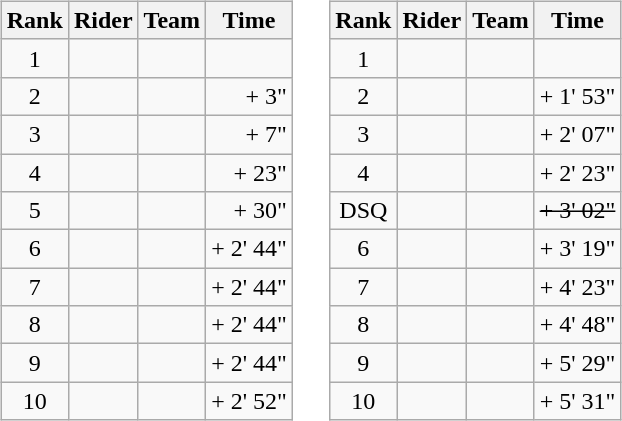<table>
<tr>
<td><br><table class="wikitable">
<tr>
<th scope="col">Rank</th>
<th scope="col">Rider</th>
<th scope="col">Team</th>
<th scope="col">Time</th>
</tr>
<tr>
<td style="text-align:center;">1</td>
<td></td>
<td></td>
<td style="text-align:right;"></td>
</tr>
<tr>
<td style="text-align:center;">2</td>
<td></td>
<td></td>
<td style="text-align:right;">+ 3"</td>
</tr>
<tr>
<td style="text-align:center;">3</td>
<td> </td>
<td></td>
<td style="text-align:right;">+ 7"</td>
</tr>
<tr>
<td style="text-align:center;">4</td>
<td></td>
<td></td>
<td style="text-align:right;">+ 23"</td>
</tr>
<tr>
<td style="text-align:center;">5</td>
<td></td>
<td></td>
<td style="text-align:right;">+ 30"</td>
</tr>
<tr>
<td style="text-align:center;">6</td>
<td></td>
<td></td>
<td style="text-align:right;">+ 2' 44"</td>
</tr>
<tr>
<td style="text-align:center;">7</td>
<td></td>
<td></td>
<td style="text-align:right;">+ 2' 44"</td>
</tr>
<tr>
<td style="text-align:center;">8</td>
<td></td>
<td></td>
<td style="text-align:right;">+ 2' 44"</td>
</tr>
<tr>
<td style="text-align:center;">9</td>
<td></td>
<td></td>
<td style="text-align:right;">+ 2' 44"</td>
</tr>
<tr>
<td style="text-align:center;">10</td>
<td></td>
<td></td>
<td style="text-align:right;">+ 2' 52"</td>
</tr>
</table>
</td>
<td></td>
<td><br><table class="wikitable">
<tr>
<th scope="col">Rank</th>
<th scope="col">Rider</th>
<th scope="col">Team</th>
<th scope="col">Time</th>
</tr>
<tr>
<td style="text-align:center;">1</td>
<td> </td>
<td></td>
<td style="text-align:right;"></td>
</tr>
<tr>
<td style="text-align:center;">2</td>
<td></td>
<td></td>
<td style="text-align:right;">+ 1' 53"</td>
</tr>
<tr>
<td style="text-align:center;">3</td>
<td></td>
<td></td>
<td style="text-align:right;">+ 2' 07"</td>
</tr>
<tr>
<td style="text-align:center;">4</td>
<td></td>
<td></td>
<td style="text-align:right;">+ 2' 23"</td>
</tr>
<tr>
<td style="text-align:center;">DSQ</td>
<td><s></s></td>
<td><s></s></td>
<td style="text-align:right;"><s>+ 3' 02"</s></td>
</tr>
<tr>
<td style="text-align:center;">6</td>
<td> </td>
<td></td>
<td style="text-align:right;">+ 3' 19"</td>
</tr>
<tr>
<td style="text-align:center;">7</td>
<td> </td>
<td></td>
<td style="text-align:right;">+ 4' 23"</td>
</tr>
<tr>
<td style="text-align:center;">8</td>
<td></td>
<td></td>
<td style="text-align:right;">+ 4' 48"</td>
</tr>
<tr>
<td style="text-align:center;">9</td>
<td></td>
<td></td>
<td style="text-align:right;">+ 5' 29"</td>
</tr>
<tr>
<td style="text-align:center;">10</td>
<td> </td>
<td></td>
<td style="text-align:right;">+ 5' 31"</td>
</tr>
</table>
</td>
</tr>
</table>
